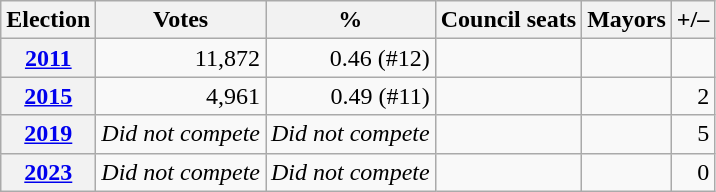<table class=wikitable style="text-align: right;">
<tr>
<th>Election</th>
<th>Votes</th>
<th>%</th>
<th>Council seats</th>
<th>Mayors</th>
<th>+/–</th>
</tr>
<tr>
<th align=center><a href='#'>2011</a></th>
<td>11,872</td>
<td>0.46 (#12)</td>
<td></td>
<td></td>
<td></td>
</tr>
<tr>
<th align=center><a href='#'>2015</a></th>
<td>4,961</td>
<td>0.49 (#11)</td>
<td></td>
<td></td>
<td> 2</td>
</tr>
<tr>
<th align=center><a href='#'>2019</a></th>
<td><em>Did not compete</em></td>
<td><em>Did not compete</em></td>
<td></td>
<td></td>
<td> 5</td>
</tr>
<tr>
<th align=center><a href='#'>2023</a></th>
<td><em>Did not compete</em></td>
<td><em>Did not compete</em></td>
<td></td>
<td></td>
<td> 0</td>
</tr>
</table>
